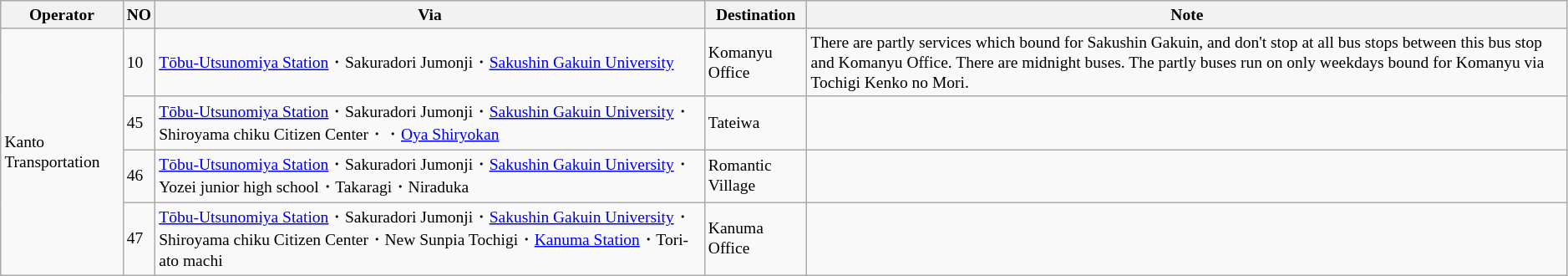<table class="wikitable" style="font-size:small">
<tr>
<th>Operator</th>
<th>NO</th>
<th>Via</th>
<th>Destination</th>
<th>Note</th>
</tr>
<tr>
<td rowspan="4">Kanto Transportation</td>
<td>10</td>
<td><a href='#'>Tōbu-Utsunomiya Station</a>・Sakuradori Jumonji・<a href='#'>Sakushin Gakuin University</a></td>
<td>Komanyu Office</td>
<td>There are partly services which bound for Sakushin Gakuin, and don't stop at all bus stops between this bus stop and Komanyu Office. There are midnight buses. The partly buses run on only weekdays bound for Komanyu via Tochigi Kenko no Mori.</td>
</tr>
<tr>
<td>45</td>
<td><a href='#'>Tōbu-Utsunomiya Station</a>・Sakuradori Jumonji・<a href='#'>Sakushin Gakuin University</a>・Shiroyama chiku Citizen Center・・<a href='#'>Oya Shiryokan</a></td>
<td>Tateiwa</td>
<td></td>
</tr>
<tr>
<td>46</td>
<td><a href='#'>Tōbu-Utsunomiya Station</a>・Sakuradori Jumonji・<a href='#'>Sakushin Gakuin University</a>・Yozei junior high school・Takaragi・Niraduka</td>
<td>Romantic Village</td>
<td></td>
</tr>
<tr>
<td>47</td>
<td><a href='#'>Tōbu-Utsunomiya Station</a>・Sakuradori Jumonji・<a href='#'>Sakushin Gakuin University</a>・Shiroyama chiku Citizen Center・New Sunpia Tochigi・<a href='#'>Kanuma Station</a>・Tori-ato machi</td>
<td>Kanuma Office</td>
<td></td>
</tr>
</table>
